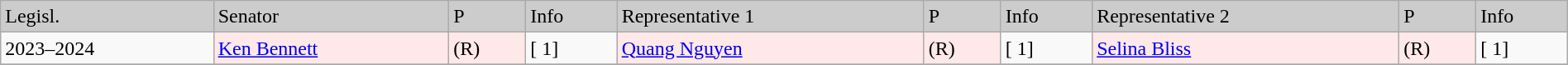<table class=wikitable width="100%" border="1">
<tr style="background-color:#cccccc;">
<td>Legisl.</td>
<td>Senator</td>
<td>P</td>
<td>Info</td>
<td>Representative 1</td>
<td>P</td>
<td>Info</td>
<td>Representative 2</td>
<td>P</td>
<td>Info</td>
</tr>
<tr>
<td>2023–2024</td>
<td style="background:#FFE8E8"><a href='#'>Ken Bennett</a></td>
<td style="background:#FFE8E8">(R)</td>
<td>[ 1]</td>
<td style="background:#FFE8E8"><a href='#'>Quang Nguyen</a></td>
<td style="background:#FFE8E8">(R)</td>
<td>[ 1]</td>
<td style="background:#FFE8E8"><a href='#'>Selina Bliss</a></td>
<td style="background:#FFE8E8">(R)</td>
<td>[ 1]</td>
</tr>
<tr>
</tr>
</table>
